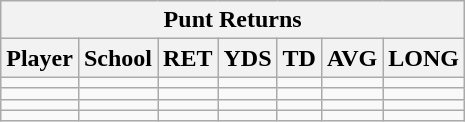<table class="wikitable">
<tr>
<th colspan="7" style="text-align:center;">Punt Returns</th>
</tr>
<tr>
<th>Player</th>
<th>School</th>
<th>RET</th>
<th>YDS</th>
<th>TD</th>
<th>AVG</th>
<th>LONG</th>
</tr>
<tr>
<td></td>
<td></td>
<td></td>
<td></td>
<td></td>
<td></td>
<td></td>
</tr>
<tr>
<td></td>
<td></td>
<td></td>
<td></td>
<td></td>
<td></td>
<td></td>
</tr>
<tr>
<td></td>
<td></td>
<td></td>
<td></td>
<td></td>
<td></td>
<td></td>
</tr>
<tr>
<td></td>
<td></td>
<td></td>
<td></td>
<td></td>
<td></td>
<td></td>
</tr>
</table>
